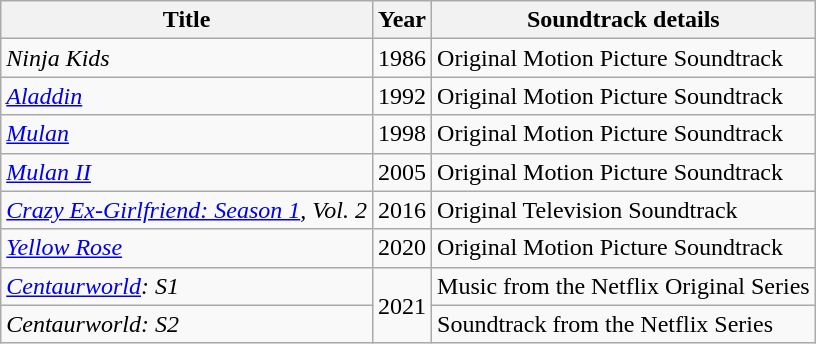<table class="wikitable">
<tr>
<th>Title</th>
<th>Year</th>
<th>Soundtrack details</th>
</tr>
<tr>
<td><em>Ninja Kids</em></td>
<td>1986</td>
<td>Original Motion Picture Soundtrack</td>
</tr>
<tr>
<td><em><a href='#'>Aladdin</a></em></td>
<td>1992</td>
<td>Original Motion Picture Soundtrack</td>
</tr>
<tr>
<td><em><a href='#'>Mulan</a></em></td>
<td>1998</td>
<td>Original Motion Picture Soundtrack</td>
</tr>
<tr>
<td><em><a href='#'>Mulan II</a></em></td>
<td>2005</td>
<td>Original Motion Picture Soundtrack</td>
</tr>
<tr>
<td><em><a href='#'>Crazy Ex-Girlfriend: Season 1</a>, Vol. 2</em></td>
<td>2016</td>
<td>Original Television Soundtrack</td>
</tr>
<tr>
<td><em><a href='#'>Yellow Rose</a></em></td>
<td>2020</td>
<td>Original Motion Picture Soundtrack</td>
</tr>
<tr>
<td><em><a href='#'>Centaurworld</a>: S1</em></td>
<td rowspan="2">2021</td>
<td>Music from the Netflix Original Series</td>
</tr>
<tr>
<td><em>Centaurworld: S2</em></td>
<td>Soundtrack from the Netflix Series</td>
</tr>
</table>
